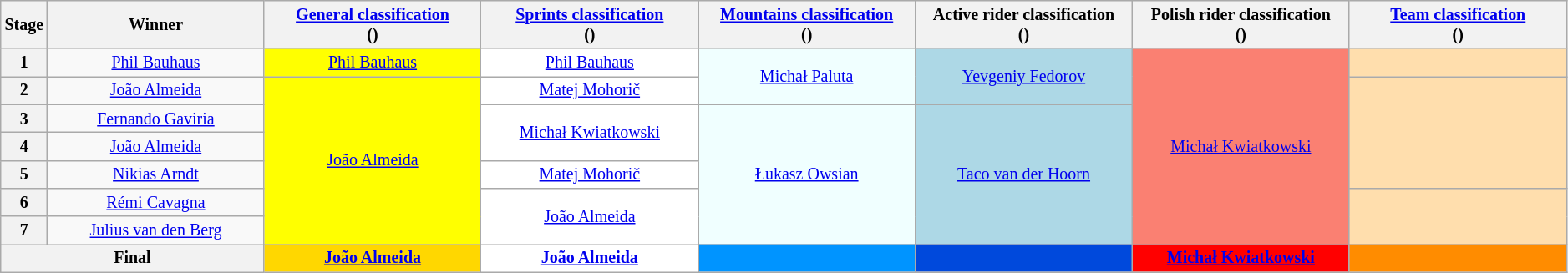<table class="wikitable" style="text-align: center; font-size:smaller;">
<tr style="background-color: #efefef;">
<th scope="col" width="2%">Stage</th>
<th scope="col" width="14%">Winner</th>
<th scope="col" width="14%"><a href='#'>General classification</a><br>()<br></th>
<th scope="col" width="14%"><a href='#'>Sprints classification</a><br>()<br></th>
<th scope="col" width="14%"><a href='#'>Mountains classification</a><br>()<br></th>
<th scope="col" width="14%">Active rider classification<br>()<br></th>
<th scope="col" width="14%">Polish rider classification<br>()</th>
<th scope="col" width="14%"><a href='#'>Team classification</a><br>()</th>
</tr>
<tr>
<th>1</th>
<td><a href='#'>Phil Bauhaus</a></td>
<td style="background:yellow;"><a href='#'>Phil Bauhaus</a></td>
<td style="background:white;"><a href='#'>Phil Bauhaus</a></td>
<td style="background:azure;" rowspan="2"><a href='#'>Michał Paluta</a></td>
<td style="background:lightblue;" rowspan="2"><a href='#'>Yevgeniy Fedorov</a></td>
<td style="background:salmon;" rowspan="7"><a href='#'>Michał Kwiatkowski</a></td>
<td style="background:navajowhite;"></td>
</tr>
<tr>
<th>2</th>
<td><a href='#'>João Almeida</a></td>
<td style="background:yellow;" rowspan="6"><a href='#'>João Almeida</a></td>
<td style="background:white;"><a href='#'>Matej Mohorič</a></td>
<td style="background:navajowhite;" rowspan="4"></td>
</tr>
<tr>
<th>3</th>
<td><a href='#'>Fernando Gaviria</a></td>
<td style="background:white;" rowspan="2"><a href='#'>Michał Kwiatkowski</a></td>
<td style="background:azure;" rowspan="5"><a href='#'>Łukasz Owsian</a></td>
<td style="background:lightblue;" rowspan="5"><a href='#'>Taco van der Hoorn</a></td>
</tr>
<tr>
<th>4</th>
<td><a href='#'>João Almeida</a></td>
</tr>
<tr>
<th>5</th>
<td><a href='#'>Nikias Arndt</a></td>
<td style="background:white;"><a href='#'>Matej Mohorič</a></td>
</tr>
<tr>
<th>6</th>
<td><a href='#'>Rémi Cavagna</a></td>
<td style="background:white;" rowspan="2"><a href='#'>João Almeida</a></td>
<td style="background:navajowhite;" rowspan="2"></td>
</tr>
<tr>
<th>7</th>
<td><a href='#'>Julius van den Berg</a></td>
</tr>
<tr>
<th colspan="2">Final</th>
<th style="background:gold;"><a href='#'>João Almeida</a></th>
<th style="background:white;"><a href='#'>João Almeida</a></th>
<th style="background:#0094FF"></th>
<th style="background:#0049DC;"></th>
<th style="background:red;"><a href='#'>Michał Kwiatkowski</a></th>
<th style="background:#FF8C00;"></th>
</tr>
</table>
